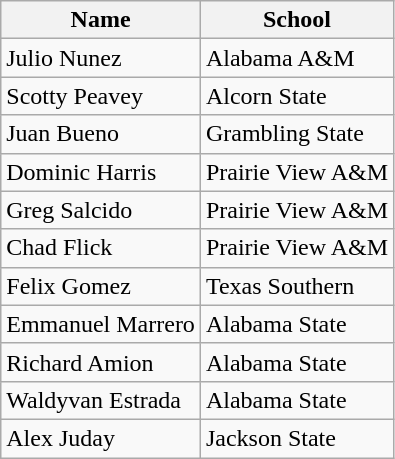<table class=wikitable>
<tr>
<th>Name</th>
<th>School</th>
</tr>
<tr>
<td>Julio Nunez</td>
<td>Alabama A&M</td>
</tr>
<tr>
<td>Scotty Peavey</td>
<td>Alcorn State</td>
</tr>
<tr>
<td>Juan Bueno</td>
<td>Grambling State</td>
</tr>
<tr>
<td>Dominic Harris</td>
<td>Prairie View A&M</td>
</tr>
<tr>
<td>Greg Salcido</td>
<td>Prairie View A&M</td>
</tr>
<tr>
<td>Chad Flick</td>
<td>Prairie View A&M</td>
</tr>
<tr>
<td>Felix Gomez</td>
<td>Texas Southern</td>
</tr>
<tr>
<td>Emmanuel Marrero</td>
<td>Alabama State</td>
</tr>
<tr>
<td>Richard Amion</td>
<td>Alabama State</td>
</tr>
<tr>
<td>Waldyvan Estrada</td>
<td>Alabama State</td>
</tr>
<tr>
<td>Alex Juday</td>
<td>Jackson State</td>
</tr>
</table>
